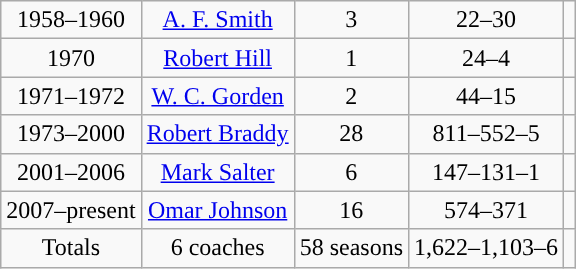<table class="wikitable" style="text-align:center">
<tr>
<td>1958–1960</td>
<td><a href='#'>A. F. Smith</a></td>
<td>3</td>
<td>22–30</td>
<td></td>
</tr>
<tr>
<td>1970</td>
<td><a href='#'>Robert Hill</a></td>
<td>1</td>
<td>24–4</td>
<td></td>
</tr>
<tr>
<td>1971–1972</td>
<td><a href='#'>W. C. Gorden</a></td>
<td>2</td>
<td>44–15</td>
<td></td>
</tr>
<tr>
<td>1973–2000</td>
<td><a href='#'>Robert Braddy</a></td>
<td>28</td>
<td>811–552–5</td>
<td></td>
</tr>
<tr>
<td>2001–2006</td>
<td><a href='#'>Mark Salter</a></td>
<td>6</td>
<td>147–131–1</td>
<td></td>
</tr>
<tr>
<td>2007–present</td>
<td><a href='#'>Omar Johnson</a></td>
<td>16</td>
<td>574–371</td>
<td></td>
</tr>
<tr class="sortbottom">
<td>Totals</td>
<td>6 coaches</td>
<td>58 seasons</td>
<td>1,622–1,103–6</td>
<td></td>
</tr>
</table>
